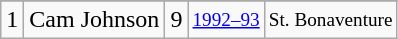<table class="wikitable">
<tr>
</tr>
<tr>
<td>1</td>
<td>Cam Johnson</td>
<td>9</td>
<td style="font-size:80%;"><a href='#'>1992–93</a></td>
<td style="font-size:80%;">St. Bonaventure</td>
</tr>
</table>
